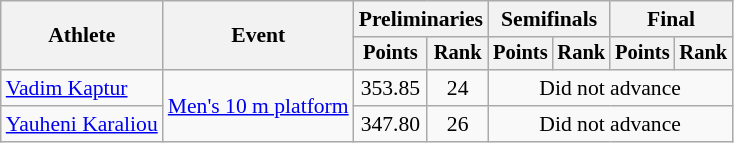<table class=wikitable style="font-size:90%">
<tr>
<th rowspan="2">Athlete</th>
<th rowspan="2">Event</th>
<th colspan="2">Preliminaries</th>
<th colspan="2">Semifinals</th>
<th colspan="2">Final</th>
</tr>
<tr style="font-size:95%">
<th>Points</th>
<th>Rank</th>
<th>Points</th>
<th>Rank</th>
<th>Points</th>
<th>Rank</th>
</tr>
<tr align=center>
<td align=left><a href='#'>Vadim Kaptur</a></td>
<td align=left rowspan=2><a href='#'>Men's 10 m platform</a></td>
<td>353.85</td>
<td>24</td>
<td colspan=4>Did not advance</td>
</tr>
<tr align=center>
<td align=left><a href='#'>Yauheni Karaliou</a></td>
<td>347.80</td>
<td>26</td>
<td colspan=4>Did not advance</td>
</tr>
</table>
